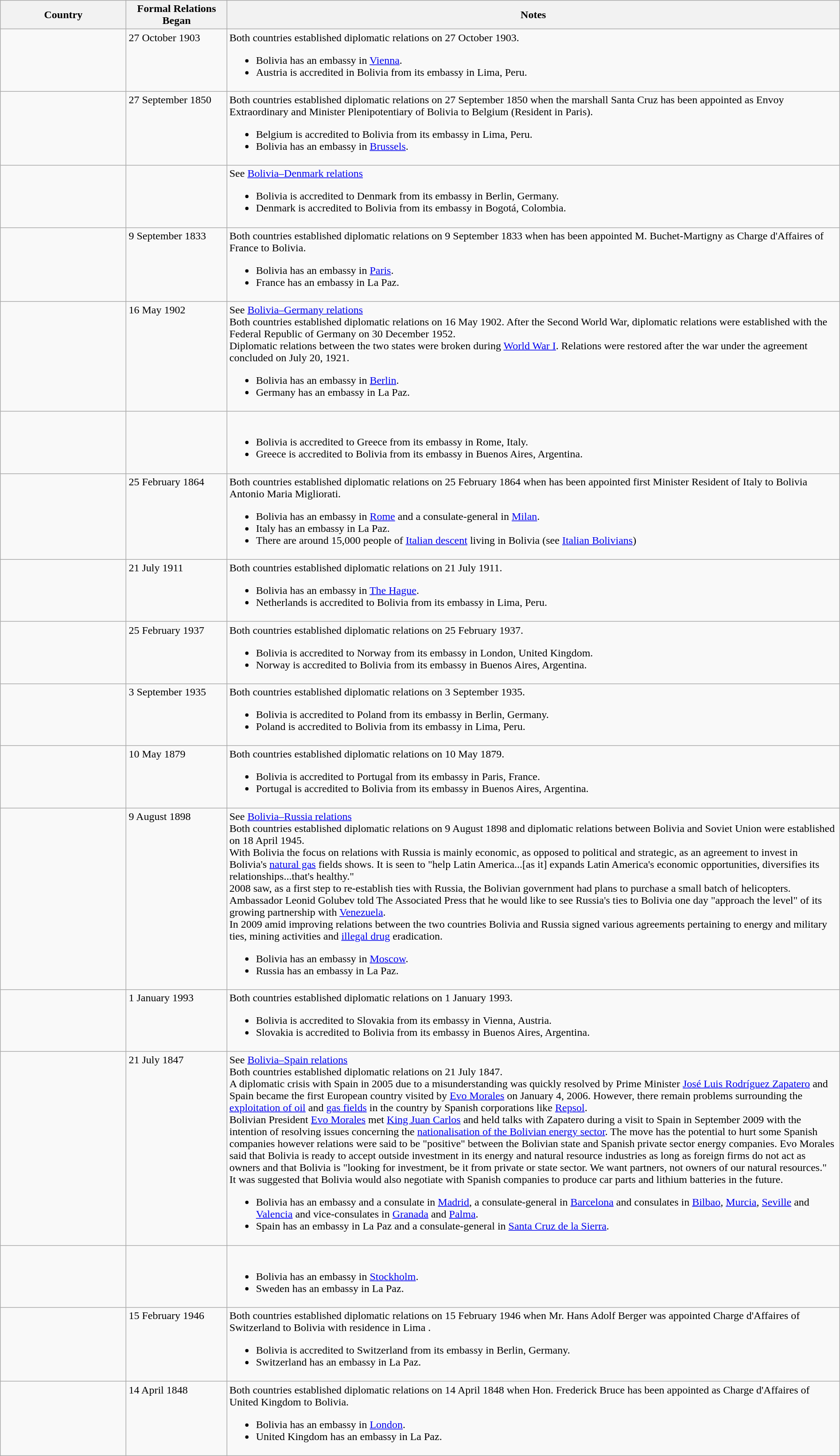<table class="wikitable sortable" style="width:100%; margin:auto;">
<tr>
<th style="width:15%;">Country</th>
<th style="width:12%;">Formal Relations Began</th>
<th>Notes</th>
</tr>
<tr valign="top">
<td></td>
<td>27 October 1903</td>
<td>Both countries established diplomatic relations on 27 October 1903.<br><ul><li>Bolivia has an embassy in <a href='#'>Vienna</a>.</li><li>Austria is accredited in Bolivia from its embassy in Lima, Peru.</li></ul></td>
</tr>
<tr valign="top">
<td></td>
<td>27 September 1850</td>
<td>Both countries established diplomatic relations on 27 September 1850 when the marshall Santa Cruz has been appointed as Envoy Extraordinary and Minister Plenipotentiary of Bolivia to Belgium (Resident in Paris).<br><ul><li>Belgium is accredited to Bolivia from its embassy in Lima, Peru.</li><li>Bolivia has an embassy in <a href='#'>Brussels</a>.</li></ul></td>
</tr>
<tr valign="top">
<td></td>
<td></td>
<td>See <a href='#'>Bolivia–Denmark relations</a><br><ul><li>Bolivia is accredited to Denmark from its embassy in Berlin, Germany.</li><li>Denmark is accredited to Bolivia from its embassy in Bogotá, Colombia.</li></ul></td>
</tr>
<tr valign="top">
<td></td>
<td>9 September 1833</td>
<td>Both countries established diplomatic relations on 9 September 1833 when has been appointed M. Buchet-Martigny as Charge d'Affaires of France to Bolivia.<br><ul><li>Bolivia has an embassy in <a href='#'>Paris</a>.</li><li>France has an embassy in La Paz.</li></ul></td>
</tr>
<tr valign="top">
<td></td>
<td>16 May 1902</td>
<td>See <a href='#'>Bolivia–Germany relations</a><br>Both countries established diplomatic relations on 16 May 1902.
After the Second World War, diplomatic relations were established with the Federal Republic of Germany on 30 December 1952.<br>Diplomatic relations between the two states were broken during <a href='#'>World War I</a>. Relations were restored after the war under the agreement concluded on July 20, 1921.<ul><li>Bolivia has an embassy in <a href='#'>Berlin</a>.</li><li>Germany has an embassy in La Paz.</li></ul></td>
</tr>
<tr valign="top">
<td></td>
<td></td>
<td><br><ul><li>Bolivia is accredited to Greece from its embassy in Rome, Italy.</li><li>Greece is accredited to Bolivia from its embassy in Buenos Aires, Argentina.</li></ul></td>
</tr>
<tr valign="top">
<td></td>
<td>25 February 1864</td>
<td>Both countries established diplomatic relations on 25 February 1864 when has been appointed first Minister Resident of Italy to Bolivia Antonio Maria Migliorati.<br><ul><li>Bolivia has an embassy in <a href='#'>Rome</a> and a consulate-general in <a href='#'>Milan</a>.</li><li>Italy has an embassy in La Paz.</li><li>There are around 15,000 people of <a href='#'>Italian descent</a> living in Bolivia (see <a href='#'>Italian Bolivians</a>)</li></ul></td>
</tr>
<tr valign="top">
<td></td>
<td>21 July 1911</td>
<td>Both countries established diplomatic relations on 21 July 1911.<br><ul><li>Bolivia has an embassy in <a href='#'>The Hague</a>.</li><li>Netherlands is accredited to Bolivia from its embassy in Lima, Peru.</li></ul></td>
</tr>
<tr valign="top">
<td></td>
<td>25 February 1937</td>
<td>Both countries established diplomatic relations on 25 February 1937.<br><ul><li>Bolivia is accredited to Norway from its embassy in London, United Kingdom.</li><li>Norway is accredited to Bolivia from its embassy in Buenos Aires, Argentina.</li></ul></td>
</tr>
<tr valign="top">
<td></td>
<td>3 September 1935</td>
<td>Both countries established diplomatic relations on 3 September 1935.<br><ul><li>Bolivia is accredited to Poland from its embassy in Berlin, Germany.</li><li>Poland is accredited to Bolivia from its embassy in Lima, Peru.</li></ul></td>
</tr>
<tr valign="top">
<td></td>
<td>10 May 1879</td>
<td>Both countries established diplomatic relations on 10 May 1879.<br><ul><li>Bolivia is accredited to Portugal from its embassy in Paris, France.</li><li>Portugal is accredited to Bolivia from its embassy in Buenos Aires, Argentina.</li></ul></td>
</tr>
<tr valign="top">
<td></td>
<td>9 August 1898</td>
<td>See <a href='#'>Bolivia–Russia relations</a><br>Both countries established diplomatic relations on 9 August 1898 and diplomatic relations between Bolivia and Soviet Union were established on 18 April 1945.<br>With Bolivia the focus on relations with Russia is mainly economic, as opposed to political and strategic, as an agreement to invest in Bolivia's <a href='#'>natural gas</a> fields shows. It is seen to "help Latin America...[as it] expands Latin America's economic opportunities, diversifies its relationships...that's healthy."<br>2008 saw, as a first step to re-establish ties with Russia, the Bolivian government had plans to purchase a small batch of helicopters. Ambassador Leonid Golubev told The Associated Press that he would like to see Russia's ties to Bolivia one day "approach the level" of its growing partnership with <a href='#'>Venezuela</a>.
<br>In 2009 amid improving relations between the two countries Bolivia and Russia signed various agreements pertaining to energy and military ties, mining activities and <a href='#'>illegal drug</a> eradication.
<ul><li>Bolivia has an embassy in <a href='#'>Moscow</a>.</li><li>Russia has an embassy in La Paz.</li></ul></td>
</tr>
<tr valign="top">
<td></td>
<td>1 January 1993</td>
<td>Both countries established diplomatic relations on 1 January 1993.<br><ul><li>Bolivia is accredited to Slovakia from its embassy in Vienna, Austria.</li><li>Slovakia is accredited to Bolivia from its embassy in Buenos Aires, Argentina.</li></ul></td>
</tr>
<tr valign="top">
<td></td>
<td>21 July 1847</td>
<td>See <a href='#'>Bolivia–Spain relations</a><br>Both countries established diplomatic relations on 21 July 1847.<br>A diplomatic crisis with Spain in 2005 due to a misunderstanding was quickly resolved by Prime Minister <a href='#'>José Luis Rodríguez Zapatero</a> and Spain became the first European country visited by <a href='#'>Evo Morales</a> on January 4, 2006. However, there remain problems surrounding the <a href='#'>exploitation of oil</a> and <a href='#'>gas fields</a> in the country by Spanish corporations like <a href='#'>Repsol</a>.<br>Bolivian President <a href='#'>Evo Morales</a> met <a href='#'>King Juan Carlos</a> and held talks with Zapatero during a visit to Spain in September 2009 with the intention of resolving issues concerning the <a href='#'>nationalisation of the Bolivian energy sector</a>. The move has the potential to hurt some Spanish companies however relations were said to be "positive" between the Bolivian state and Spanish private sector energy companies. Evo Morales said that Bolivia is ready to accept outside investment in its energy and natural resource industries as long as foreign firms do not act as owners and that Bolivia is "looking for investment, be it from private or state sector. We want partners, not owners of our natural resources."<br>It was suggested that Bolivia would also negotiate with Spanish companies to produce car parts and lithium batteries in the future.<ul><li>Bolivia has an embassy and a consulate in <a href='#'>Madrid</a>, a consulate-general in <a href='#'>Barcelona</a> and consulates in <a href='#'>Bilbao</a>, <a href='#'>Murcia</a>, <a href='#'>Seville</a> and <a href='#'>Valencia</a> and vice-consulates in <a href='#'>Granada</a> and <a href='#'>Palma</a>.</li><li>Spain has an embassy in La Paz and a consulate-general in <a href='#'>Santa Cruz de la Sierra</a>.</li></ul></td>
</tr>
<tr valign="top">
<td></td>
<td></td>
<td><br><ul><li>Bolivia has an embassy in <a href='#'>Stockholm</a>.</li><li>Sweden has an embassy in La Paz.</li></ul></td>
</tr>
<tr valign="top">
<td></td>
<td>15 February 1946</td>
<td>Both countries established diplomatic relations on 15 February 1946 when Mr. Hans Adolf Berger was appointed Charge d'Affaires of Switzerland to Bolivia with residence in Lima .<br><ul><li>Bolivia is accredited to Switzerland from its embassy in Berlin, Germany.</li><li>Switzerland has an embassy in La Paz.</li></ul></td>
</tr>
<tr valign="top">
<td></td>
<td>14 April 1848</td>
<td>Both countries established diplomatic relations on 14 April 1848 when Hon. Frederick Bruce has been appointed as Charge d'Affaires of United Kingdom to Bolivia.<br><ul><li>Bolivia has an embassy in <a href='#'>London</a>.</li><li>United Kingdom has an embassy in La Paz.</li></ul></td>
</tr>
</table>
